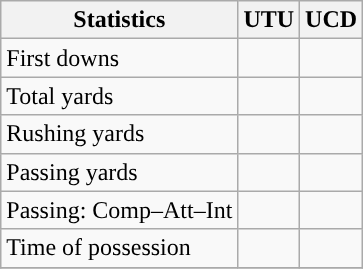<table class="wikitable" style="float: left;">
<tr>
<th>Statistics</th>
<th>UTU</th>
<th>UCD</th>
</tr>
<tr>
<td>First downs</td>
<td></td>
<td></td>
</tr>
<tr>
<td>Total yards</td>
<td></td>
<td></td>
</tr>
<tr>
<td>Rushing yards</td>
<td></td>
<td></td>
</tr>
<tr>
<td>Passing yards</td>
<td></td>
<td></td>
</tr>
<tr>
<td>Passing: Comp–Att–Int</td>
<td></td>
<td></td>
</tr>
<tr>
<td>Time of possession</td>
<td></td>
<td></td>
</tr>
<tr>
</tr>
</table>
